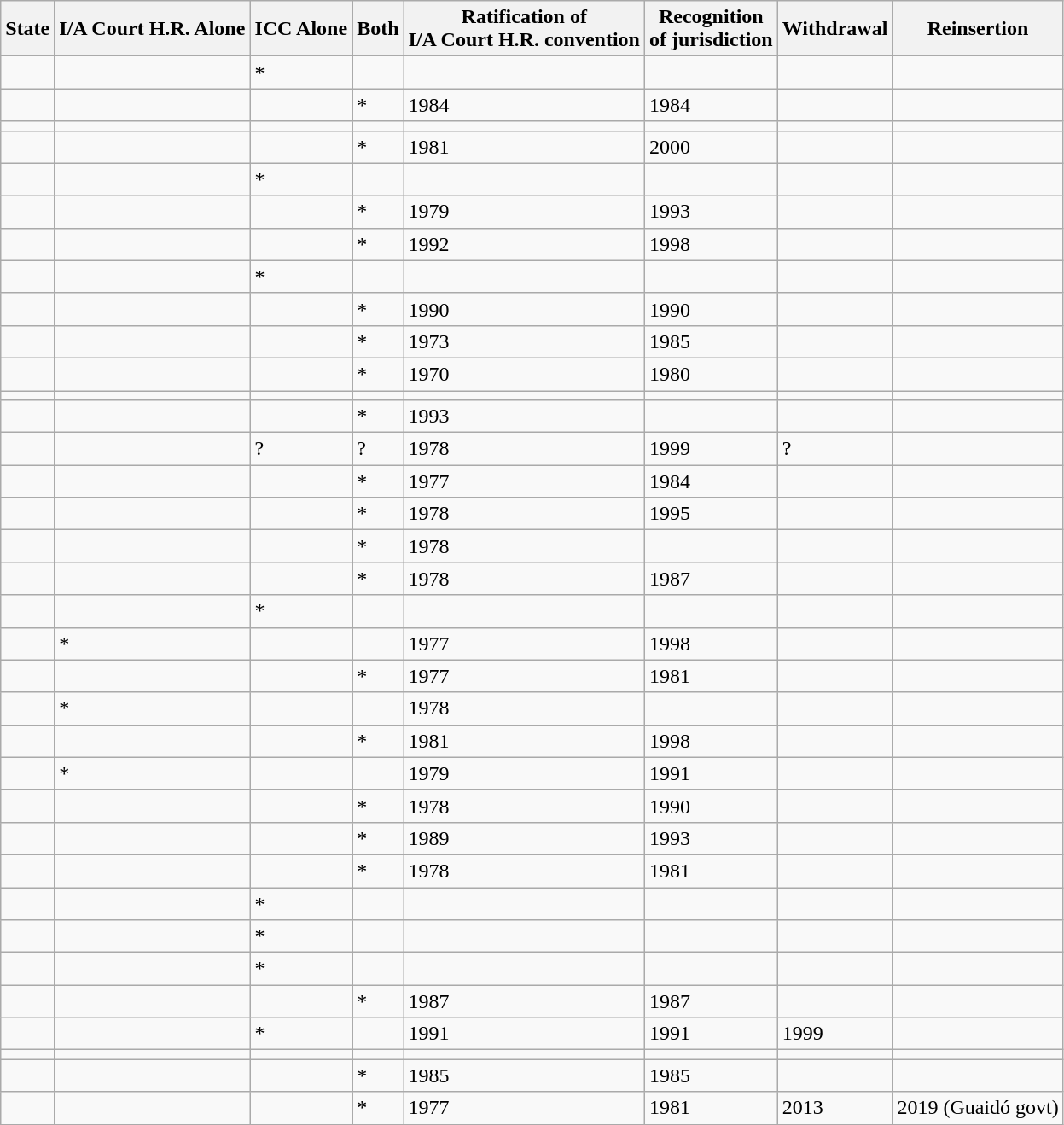<table border="1" class="wikitable sortable">
<tr>
<th>State</th>
<th>I/A Court H.R. Alone</th>
<th>ICC Alone</th>
<th>Both</th>
<th>Ratification of<br>I/A Court H.R. convention</th>
<th>Recognition<br>of jurisdiction</th>
<th>Withdrawal</th>
<th>Reinsertion</th>
</tr>
<tr>
<td></td>
<td></td>
<td>*</td>
<td></td>
<td></td>
<td></td>
<td></td>
<td></td>
</tr>
<tr>
<td></td>
<td></td>
<td></td>
<td>*</td>
<td>1984</td>
<td>1984</td>
<td></td>
<td></td>
</tr>
<tr>
<td></td>
<td></td>
<td></td>
<td></td>
<td></td>
<td></td>
<td></td>
<td></td>
</tr>
<tr>
<td></td>
<td></td>
<td></td>
<td>*</td>
<td>1981</td>
<td>2000</td>
<td></td>
<td></td>
</tr>
<tr>
<td></td>
<td></td>
<td>*</td>
<td></td>
<td></td>
<td></td>
<td></td>
<td></td>
</tr>
<tr>
<td></td>
<td></td>
<td></td>
<td>*</td>
<td>1979</td>
<td>1993</td>
<td></td>
<td></td>
</tr>
<tr>
<td></td>
<td></td>
<td></td>
<td>*</td>
<td>1992</td>
<td>1998</td>
<td></td>
<td></td>
</tr>
<tr>
<td></td>
<td></td>
<td>*</td>
<td></td>
<td></td>
<td></td>
<td></td>
<td></td>
</tr>
<tr>
<td></td>
<td></td>
<td></td>
<td>*</td>
<td>1990</td>
<td>1990</td>
<td></td>
<td></td>
</tr>
<tr>
<td></td>
<td></td>
<td></td>
<td>*</td>
<td>1973</td>
<td>1985</td>
<td></td>
<td></td>
</tr>
<tr>
<td></td>
<td></td>
<td></td>
<td>*</td>
<td>1970</td>
<td>1980</td>
<td></td>
<td></td>
</tr>
<tr>
<td></td>
<td></td>
<td></td>
<td></td>
<td></td>
<td></td>
<td></td>
<td></td>
</tr>
<tr>
<td></td>
<td></td>
<td></td>
<td>*</td>
<td>1993</td>
<td></td>
<td></td>
<td></td>
</tr>
<tr>
<td></td>
<td></td>
<td>?</td>
<td>?</td>
<td>1978</td>
<td>1999</td>
<td>?</td>
<td></td>
</tr>
<tr>
<td></td>
<td></td>
<td></td>
<td>*</td>
<td>1977</td>
<td>1984</td>
<td></td>
<td></td>
</tr>
<tr>
<td></td>
<td></td>
<td></td>
<td>*</td>
<td>1978</td>
<td>1995</td>
<td></td>
<td></td>
</tr>
<tr>
<td></td>
<td></td>
<td></td>
<td>*</td>
<td>1978</td>
<td></td>
<td></td>
<td></td>
</tr>
<tr>
<td></td>
<td></td>
<td></td>
<td>*</td>
<td>1978</td>
<td>1987</td>
<td></td>
<td></td>
</tr>
<tr>
<td></td>
<td></td>
<td>*</td>
<td></td>
<td></td>
<td></td>
<td></td>
<td></td>
</tr>
<tr>
<td></td>
<td>*</td>
<td></td>
<td></td>
<td>1977</td>
<td>1998</td>
<td></td>
<td></td>
</tr>
<tr>
<td></td>
<td></td>
<td></td>
<td>*</td>
<td>1977</td>
<td>1981</td>
<td></td>
<td></td>
</tr>
<tr>
<td></td>
<td>*</td>
<td></td>
<td></td>
<td>1978</td>
<td></td>
<td></td>
<td></td>
</tr>
<tr>
<td></td>
<td></td>
<td></td>
<td>*</td>
<td>1981</td>
<td>1998</td>
<td></td>
<td></td>
</tr>
<tr>
<td></td>
<td>*</td>
<td></td>
<td></td>
<td>1979</td>
<td>1991</td>
<td></td>
<td></td>
</tr>
<tr>
<td></td>
<td></td>
<td></td>
<td>*</td>
<td>1978</td>
<td>1990</td>
<td></td>
<td></td>
</tr>
<tr>
<td></td>
<td></td>
<td></td>
<td>*</td>
<td>1989</td>
<td>1993</td>
<td></td>
<td></td>
</tr>
<tr>
<td></td>
<td></td>
<td></td>
<td>*</td>
<td>1978</td>
<td>1981</td>
<td></td>
<td></td>
</tr>
<tr>
<td></td>
<td></td>
<td>*</td>
<td></td>
<td></td>
<td></td>
<td></td>
<td></td>
</tr>
<tr>
<td></td>
<td></td>
<td>*</td>
<td></td>
<td></td>
<td></td>
<td></td>
<td></td>
</tr>
<tr>
<td></td>
<td></td>
<td>*</td>
<td></td>
<td></td>
<td></td>
<td></td>
<td></td>
</tr>
<tr>
<td></td>
<td></td>
<td></td>
<td>*</td>
<td>1987</td>
<td>1987</td>
<td></td>
<td></td>
</tr>
<tr>
<td></td>
<td></td>
<td>*</td>
<td></td>
<td>1991</td>
<td>1991</td>
<td>1999</td>
<td></td>
</tr>
<tr>
<td></td>
<td></td>
<td></td>
<td></td>
<td></td>
<td></td>
<td></td>
<td></td>
</tr>
<tr>
<td></td>
<td></td>
<td></td>
<td>*</td>
<td>1985</td>
<td>1985</td>
<td></td>
<td></td>
</tr>
<tr>
<td></td>
<td></td>
<td></td>
<td>*</td>
<td>1977</td>
<td>1981</td>
<td>2013</td>
<td>2019 (Guaidó govt)</td>
</tr>
</table>
